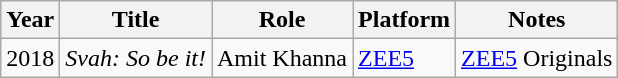<table class="wikitable sortable">
<tr>
<th>Year</th>
<th>Title</th>
<th>Role</th>
<th>Platform</th>
<th>Notes</th>
</tr>
<tr>
<td>2018</td>
<td><em>Svah: So be it!</em></td>
<td>Amit Khanna</td>
<td><a href='#'>ZEE5</a></td>
<td><a href='#'>ZEE5</a> Originals</td>
</tr>
</table>
